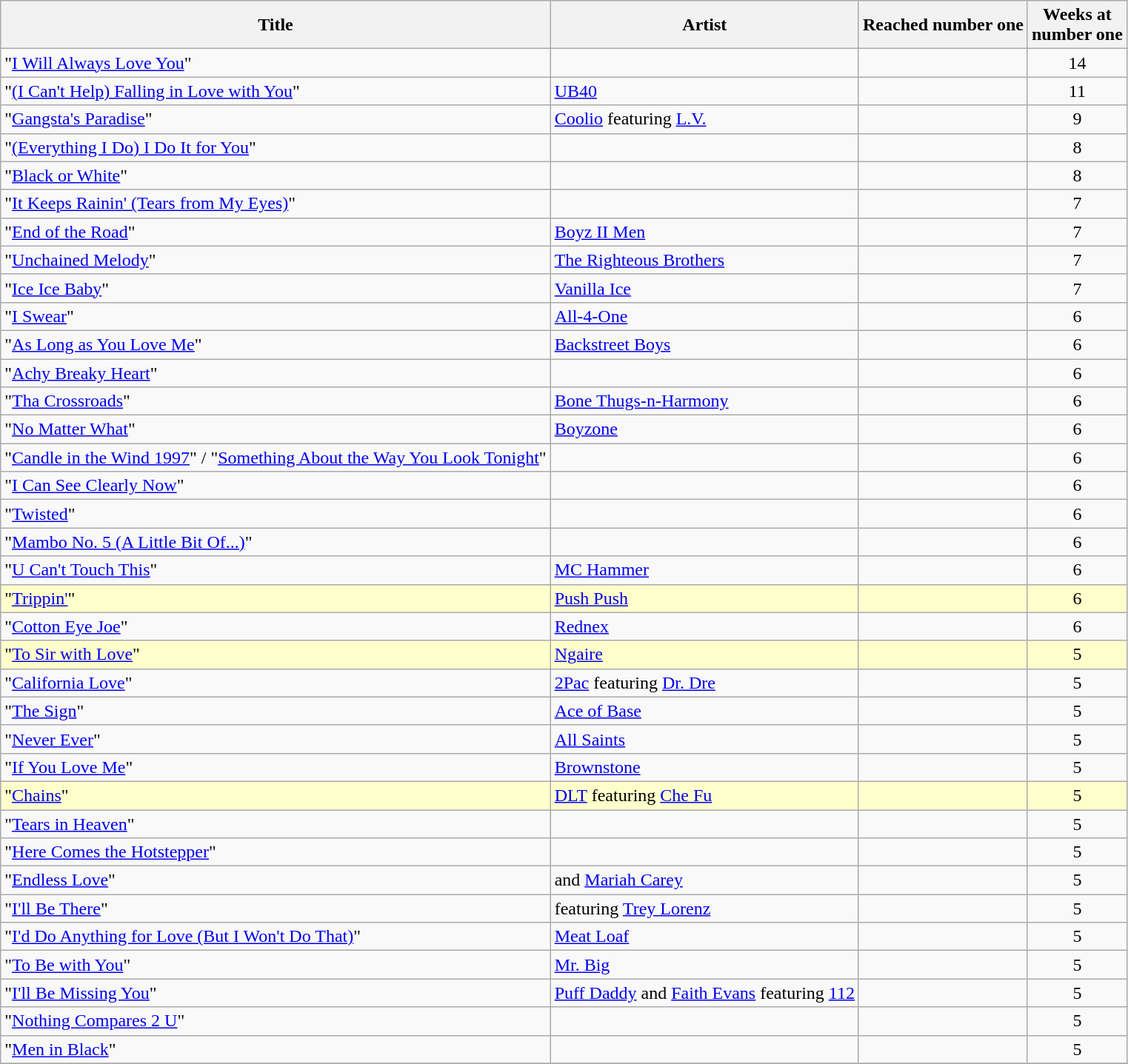<table class="wikitable sortable">
<tr>
<th>Title</th>
<th>Artist</th>
<th>Reached number one</th>
<th>Weeks at<br>number one</th>
</tr>
<tr>
<td>"<a href='#'>I Will Always Love You</a>"</td>
<td></td>
<td></td>
<td align="center">14</td>
</tr>
<tr>
<td>"<a href='#'>(I Can't Help) Falling in Love with You</a>"</td>
<td><a href='#'>UB40</a></td>
<td></td>
<td align="center">11</td>
</tr>
<tr>
<td>"<a href='#'>Gangsta's Paradise</a>"</td>
<td><a href='#'>Coolio</a> featuring <a href='#'>L.V.</a></td>
<td></td>
<td align="center">9</td>
</tr>
<tr>
<td>"<a href='#'>(Everything I Do) I Do It for You</a>"</td>
<td></td>
<td></td>
<td align="center">8</td>
</tr>
<tr>
<td>"<a href='#'>Black or White</a>"</td>
<td></td>
<td></td>
<td align="center">8</td>
</tr>
<tr>
<td>"<a href='#'>It Keeps Rainin' (Tears from My Eyes)</a>"</td>
<td></td>
<td></td>
<td align="center">7</td>
</tr>
<tr>
<td>"<a href='#'>End of the Road</a>"</td>
<td><a href='#'>Boyz II Men</a></td>
<td></td>
<td align="center">7</td>
</tr>
<tr>
<td>"<a href='#'>Unchained Melody</a>"</td>
<td><a href='#'>The Righteous Brothers</a></td>
<td></td>
<td align="center">7</td>
</tr>
<tr>
<td>"<a href='#'>Ice Ice Baby</a>"</td>
<td><a href='#'>Vanilla Ice</a></td>
<td></td>
<td align="center">7</td>
</tr>
<tr>
<td>"<a href='#'>I Swear</a>"</td>
<td><a href='#'>All-4-One</a></td>
<td></td>
<td align="center">6</td>
</tr>
<tr>
<td>"<a href='#'>As Long as You Love Me</a>"</td>
<td><a href='#'>Backstreet Boys</a></td>
<td></td>
<td align="center">6</td>
</tr>
<tr>
<td>"<a href='#'>Achy Breaky Heart</a>"</td>
<td></td>
<td></td>
<td align="center">6</td>
</tr>
<tr>
<td>"<a href='#'>Tha Crossroads</a>"</td>
<td><a href='#'>Bone Thugs-n-Harmony</a></td>
<td></td>
<td align="center">6</td>
</tr>
<tr>
<td>"<a href='#'>No Matter What</a>"</td>
<td><a href='#'>Boyzone</a></td>
<td></td>
<td align="center">6</td>
</tr>
<tr>
<td>"<a href='#'>Candle in the Wind 1997</a>" / "<a href='#'>Something About the Way You Look Tonight</a>"</td>
<td></td>
<td></td>
<td align="center">6</td>
</tr>
<tr>
<td>"<a href='#'>I Can See Clearly Now</a>"</td>
<td></td>
<td></td>
<td align="center">6</td>
</tr>
<tr>
<td>"<a href='#'>Twisted</a>"</td>
<td></td>
<td></td>
<td align="center">6</td>
</tr>
<tr>
<td>"<a href='#'>Mambo No. 5 (A Little Bit Of...)</a>"</td>
<td></td>
<td></td>
<td align="center">6</td>
</tr>
<tr>
<td>"<a href='#'>U Can't Touch This</a>"</td>
<td><a href='#'>MC Hammer</a></td>
<td></td>
<td align="center">6</td>
</tr>
<tr bgcolor="#FFFFCC">
<td>"<a href='#'>Trippin'</a>"</td>
<td><a href='#'>Push Push</a></td>
<td></td>
<td align="center">6</td>
</tr>
<tr>
<td>"<a href='#'>Cotton Eye Joe</a>"</td>
<td><a href='#'>Rednex</a></td>
<td></td>
<td align="center">6</td>
</tr>
<tr bgcolor="#FFFFCC">
<td>"<a href='#'>To Sir with Love</a>"</td>
<td><a href='#'>Ngaire</a></td>
<td></td>
<td align="center">5</td>
</tr>
<tr>
<td>"<a href='#'>California Love</a>"</td>
<td><a href='#'>2Pac</a> featuring <a href='#'>Dr. Dre</a></td>
<td></td>
<td align="center">5</td>
</tr>
<tr>
<td>"<a href='#'>The Sign</a>"</td>
<td><a href='#'>Ace of Base</a></td>
<td></td>
<td align="center">5</td>
</tr>
<tr>
<td>"<a href='#'>Never Ever</a>"</td>
<td><a href='#'>All Saints</a></td>
<td></td>
<td align="center">5</td>
</tr>
<tr>
<td>"<a href='#'>If You Love Me</a>"</td>
<td><a href='#'>Brownstone</a></td>
<td></td>
<td align="center">5</td>
</tr>
<tr bgcolor="#FFFFCC">
<td>"<a href='#'>Chains</a>"</td>
<td><a href='#'>DLT</a> featuring <a href='#'>Che Fu</a></td>
<td></td>
<td align="center">5</td>
</tr>
<tr>
<td>"<a href='#'>Tears in Heaven</a>"</td>
<td></td>
<td></td>
<td align="center">5</td>
</tr>
<tr>
<td>"<a href='#'>Here Comes the Hotstepper</a>"</td>
<td></td>
<td></td>
<td align="center">5</td>
</tr>
<tr>
<td>"<a href='#'>Endless Love</a>"</td>
<td> and <a href='#'>Mariah Carey</a></td>
<td></td>
<td align="center">5</td>
</tr>
<tr>
<td>"<a href='#'>I'll Be There</a>"</td>
<td> featuring <a href='#'>Trey Lorenz</a></td>
<td></td>
<td align="center">5</td>
</tr>
<tr>
<td>"<a href='#'>I'd Do Anything for Love (But I Won't Do That)</a>"</td>
<td><a href='#'>Meat Loaf</a></td>
<td></td>
<td align="center">5</td>
</tr>
<tr>
<td>"<a href='#'>To Be with You</a>"</td>
<td><a href='#'>Mr. Big</a></td>
<td></td>
<td align="center">5</td>
</tr>
<tr>
<td>"<a href='#'>I'll Be Missing You</a>"</td>
<td><a href='#'>Puff Daddy</a> and <a href='#'>Faith Evans</a> featuring <a href='#'>112</a></td>
<td></td>
<td align="center">5</td>
</tr>
<tr>
<td>"<a href='#'>Nothing Compares 2 U</a>"</td>
<td></td>
<td></td>
<td align="center">5</td>
</tr>
<tr>
<td>"<a href='#'>Men in Black</a>"</td>
<td></td>
<td></td>
<td align="center">5</td>
</tr>
<tr>
</tr>
</table>
